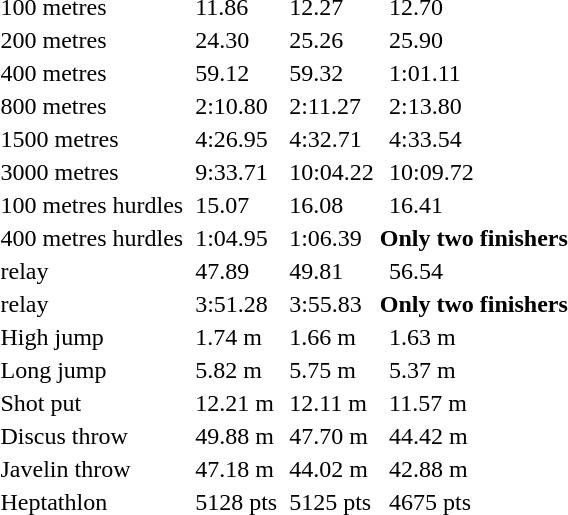<table>
<tr>
<td>100 metres</td>
<td></td>
<td>11.86</td>
<td></td>
<td>12.27</td>
<td></td>
<td>12.70</td>
</tr>
<tr>
<td>200 metres</td>
<td></td>
<td>24.30</td>
<td></td>
<td>25.26</td>
<td></td>
<td>25.90</td>
</tr>
<tr>
<td>400 metres</td>
<td></td>
<td>59.12</td>
<td></td>
<td>59.32</td>
<td></td>
<td>1:01.11</td>
</tr>
<tr>
<td>800 metres</td>
<td></td>
<td>2:10.80</td>
<td></td>
<td>2:11.27</td>
<td></td>
<td>2:13.80</td>
</tr>
<tr>
<td>1500 metres</td>
<td></td>
<td>4:26.95</td>
<td></td>
<td>4:32.71</td>
<td></td>
<td>4:33.54</td>
</tr>
<tr>
<td>3000 metres</td>
<td></td>
<td>9:33.71</td>
<td></td>
<td>10:04.22</td>
<td></td>
<td>10:09.72</td>
</tr>
<tr>
<td>100 metres hurdles</td>
<td></td>
<td>15.07</td>
<td></td>
<td>16.08</td>
<td></td>
<td>16.41</td>
</tr>
<tr>
<td>400 metres hurdles</td>
<td></td>
<td>1:04.95</td>
<td></td>
<td>1:06.39</td>
<th colspan=2>Only two finishers</th>
</tr>
<tr>
<td> relay</td>
<td></td>
<td>47.89</td>
<td></td>
<td>49.81</td>
<td></td>
<td>56.54</td>
</tr>
<tr>
<td> relay</td>
<td></td>
<td>3:51.28</td>
<td></td>
<td>3:55.83</td>
<th colspan=2>Only two finishers </th>
</tr>
<tr>
<td>High jump</td>
<td></td>
<td>1.74 m</td>
<td></td>
<td>1.66 m</td>
<td></td>
<td>1.63 m</td>
</tr>
<tr>
<td>Long jump</td>
<td></td>
<td>5.82 m</td>
<td></td>
<td>5.75 m</td>
<td></td>
<td>5.37 m</td>
</tr>
<tr>
<td>Shot put</td>
<td></td>
<td>12.21 m</td>
<td></td>
<td>12.11 m</td>
<td></td>
<td>11.57 m</td>
</tr>
<tr>
<td>Discus throw</td>
<td></td>
<td>49.88 m</td>
<td></td>
<td>47.70 m</td>
<td></td>
<td>44.42 m</td>
</tr>
<tr>
<td>Javelin throw</td>
<td></td>
<td>47.18 m</td>
<td></td>
<td>44.02 m</td>
<td></td>
<td>42.88 m</td>
</tr>
<tr>
<td>Heptathlon</td>
<td></td>
<td>5128 pts</td>
<td></td>
<td>5125 pts</td>
<td></td>
<td>4675 pts</td>
</tr>
</table>
